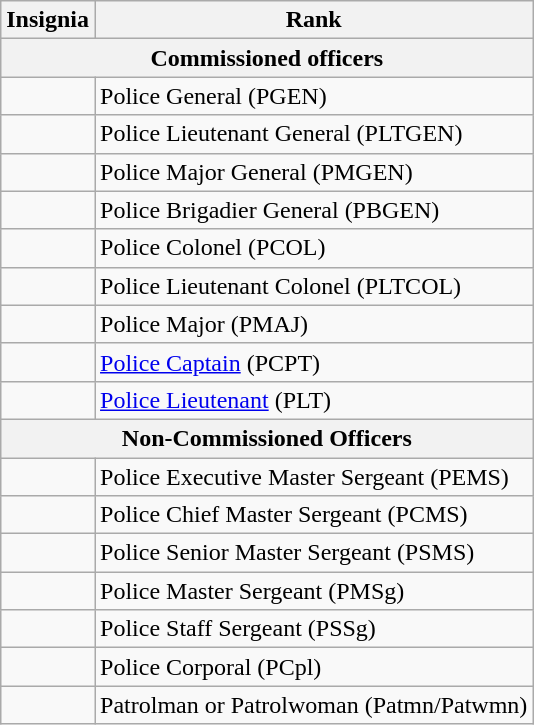<table class="wikitable" style="display: inline-table;">
<tr>
<th>Insignia</th>
<th>Rank</th>
</tr>
<tr>
<th colspan=2>Commissioned officers</th>
</tr>
<tr>
<td></td>
<td>Police General (PGEN)</td>
</tr>
<tr>
<td></td>
<td>Police Lieutenant General (PLTGEN)</td>
</tr>
<tr>
<td></td>
<td>Police Major General (PMGEN)</td>
</tr>
<tr>
<td></td>
<td>Police Brigadier General (PBGEN)</td>
</tr>
<tr>
<td></td>
<td>Police Colonel (PCOL)</td>
</tr>
<tr>
<td></td>
<td>Police Lieutenant Colonel (PLTCOL)</td>
</tr>
<tr>
<td></td>
<td>Police Major (PMAJ)</td>
</tr>
<tr>
<td></td>
<td><a href='#'>Police Captain</a> (PCPT)</td>
</tr>
<tr>
<td></td>
<td><a href='#'>Police Lieutenant</a> (PLT)</td>
</tr>
<tr>
<th colspan="2">Non-Commissioned Officers</th>
</tr>
<tr>
<td></td>
<td>Police Executive Master Sergeant (PEMS)</td>
</tr>
<tr>
<td></td>
<td>Police Chief Master Sergeant (PCMS)</td>
</tr>
<tr>
<td></td>
<td>Police Senior Master Sergeant (PSMS)</td>
</tr>
<tr>
<td></td>
<td>Police Master Sergeant (PMSg)</td>
</tr>
<tr>
<td></td>
<td>Police Staff Sergeant (PSSg)</td>
</tr>
<tr>
<td></td>
<td>Police Corporal (PCpl)</td>
</tr>
<tr>
<td></td>
<td>Patrolman or Patrolwoman (Patmn/Patwmn)</td>
</tr>
</table>
